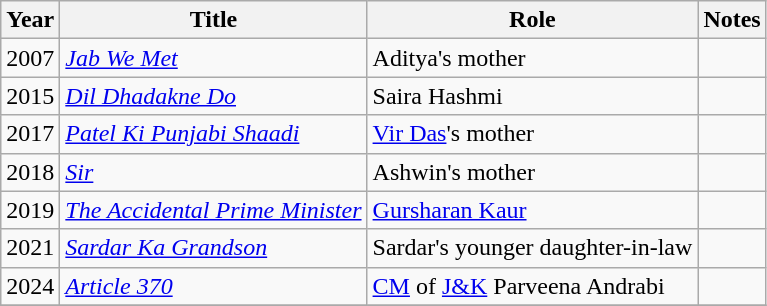<table class="wikitable sortable">
<tr>
<th>Year</th>
<th>Title</th>
<th>Role</th>
<th>Notes</th>
</tr>
<tr>
<td>2007</td>
<td><em><a href='#'>Jab We Met</a></em></td>
<td>Aditya's mother</td>
<td></td>
</tr>
<tr>
<td>2015</td>
<td><em><a href='#'>Dil Dhadakne Do</a></em></td>
<td>Saira Hashmi</td>
<td></td>
</tr>
<tr>
<td>2017</td>
<td><em><a href='#'>Patel Ki Punjabi Shaadi</a></em></td>
<td><a href='#'>Vir Das</a>'s mother</td>
<td></td>
</tr>
<tr>
<td>2018</td>
<td><em><a href='#'>Sir</a></em></td>
<td>Ashwin's mother</td>
<td></td>
</tr>
<tr>
<td>2019</td>
<td><em><a href='#'>The Accidental Prime Minister</a></em></td>
<td><a href='#'>Gursharan Kaur</a></td>
<td></td>
</tr>
<tr>
<td>2021</td>
<td><em><a href='#'>Sardar Ka Grandson</a></em></td>
<td>Sardar's younger daughter-in-law</td>
<td></td>
</tr>
<tr>
<td>2024</td>
<td><em><a href='#'>Article 370</a></em></td>
<td><a href='#'>CM</a> of <a href='#'>J&K</a> Parveena Andrabi</td>
<td></td>
</tr>
<tr>
</tr>
</table>
